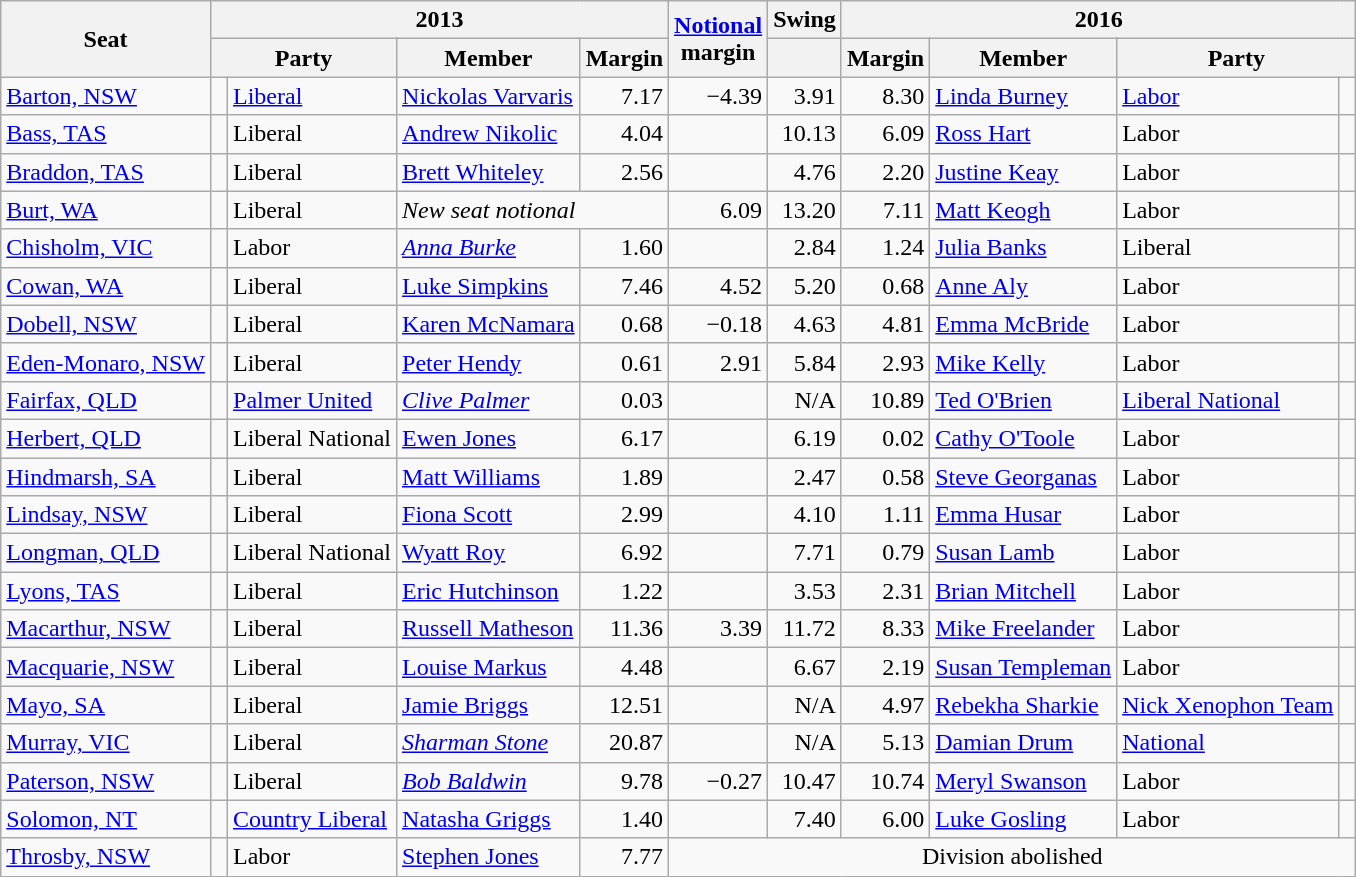<table class="wikitable sortable">
<tr style="text-align:center">
<th rowspan="2">Seat</th>
<th colspan="4">2013</th>
<th rowspan="2"><a href='#'>Notional</a><br>margin</th>
<th>Swing</th>
<th colspan="4">2016</th>
</tr>
<tr style="text-align:center">
<th colspan="2">Party</th>
<th>Member</th>
<th>Margin</th>
<th></th>
<th>Margin</th>
<th>Member</th>
<th colspan="2">Party</th>
</tr>
<tr>
<td><a href='#'>Barton, NSW</a></td>
<td></td>
<td><a href='#'>Liberal</a></td>
<td><a href='#'>Nickolas Varvaris</a></td>
<td align=right>7.17</td>
<td align=right>−4.39</td>
<td align=right>3.91</td>
<td align=right>8.30</td>
<td><a href='#'>Linda Burney</a></td>
<td><a href='#'>Labor</a></td>
<td></td>
</tr>
<tr>
<td><a href='#'>Bass, TAS</a></td>
<td></td>
<td>Liberal</td>
<td><a href='#'>Andrew Nikolic</a></td>
<td align=right>4.04</td>
<td align=right></td>
<td align=right>10.13</td>
<td align=right>6.09</td>
<td><a href='#'>Ross Hart</a></td>
<td>Labor</td>
<td></td>
</tr>
<tr>
<td><a href='#'>Braddon, TAS</a></td>
<td></td>
<td>Liberal</td>
<td><a href='#'>Brett Whiteley</a></td>
<td align=right>2.56</td>
<td align=right></td>
<td align=right>4.76</td>
<td align=right>2.20</td>
<td><a href='#'>Justine Keay</a></td>
<td>Labor</td>
<td></td>
</tr>
<tr>
<td><a href='#'>Burt, WA</a></td>
<td></td>
<td>Liberal</td>
<td colspan="2"><em>New seat notional</em></td>
<td align=right>6.09</td>
<td align=right>13.20</td>
<td align=right>7.11</td>
<td><a href='#'>Matt Keogh</a></td>
<td>Labor</td>
<td></td>
</tr>
<tr>
<td><a href='#'>Chisholm, VIC</a></td>
<td></td>
<td>Labor</td>
<td><em><a href='#'>Anna Burke</a></em></td>
<td align=right>1.60</td>
<td align=right></td>
<td align=right>2.84</td>
<td align=right>1.24</td>
<td><a href='#'>Julia Banks</a></td>
<td>Liberal</td>
<td></td>
</tr>
<tr>
<td><a href='#'>Cowan, WA</a></td>
<td></td>
<td>Liberal</td>
<td><a href='#'>Luke Simpkins</a></td>
<td align=right>7.46</td>
<td align=right>4.52</td>
<td align=right>5.20</td>
<td align=right>0.68</td>
<td><a href='#'>Anne Aly</a></td>
<td>Labor</td>
<td></td>
</tr>
<tr>
<td><a href='#'>Dobell, NSW</a></td>
<td></td>
<td>Liberal</td>
<td><a href='#'>Karen McNamara</a></td>
<td align=right>0.68</td>
<td align=right>−0.18</td>
<td align=right>4.63</td>
<td align=right>4.81</td>
<td><a href='#'>Emma McBride</a></td>
<td>Labor</td>
<td></td>
</tr>
<tr>
<td><a href='#'>Eden-Monaro, NSW</a></td>
<td></td>
<td>Liberal</td>
<td><a href='#'>Peter Hendy</a></td>
<td align=right>0.61</td>
<td align=right>2.91</td>
<td align=right>5.84</td>
<td align=right>2.93</td>
<td><a href='#'>Mike Kelly</a></td>
<td>Labor</td>
<td></td>
</tr>
<tr>
<td><a href='#'>Fairfax, QLD</a></td>
<td></td>
<td><a href='#'>Palmer United</a></td>
<td><em><a href='#'>Clive Palmer</a></em></td>
<td align=right>0.03</td>
<td align=right></td>
<td align=right>N/A</td>
<td align=right>10.89</td>
<td><a href='#'>Ted O'Brien</a></td>
<td><a href='#'>Liberal National</a></td>
<td></td>
</tr>
<tr>
<td><a href='#'>Herbert, QLD</a></td>
<td></td>
<td>Liberal National</td>
<td><a href='#'>Ewen Jones</a></td>
<td align=right>6.17</td>
<td align=right></td>
<td align=right>6.19</td>
<td align=right>0.02</td>
<td><a href='#'>Cathy O'Toole</a></td>
<td>Labor</td>
<td></td>
</tr>
<tr>
<td><a href='#'>Hindmarsh, SA</a></td>
<td> </td>
<td>Liberal</td>
<td><a href='#'>Matt Williams</a></td>
<td align=right>1.89</td>
<td align=right></td>
<td align=right>2.47</td>
<td align=right>0.58</td>
<td><a href='#'>Steve Georganas</a></td>
<td>Labor</td>
<td> </td>
</tr>
<tr>
<td><a href='#'>Lindsay, NSW</a></td>
<td></td>
<td>Liberal</td>
<td><a href='#'>Fiona Scott</a></td>
<td align=right>2.99</td>
<td align=right></td>
<td align=right>4.10</td>
<td align=right>1.11</td>
<td><a href='#'>Emma Husar</a></td>
<td>Labor</td>
<td></td>
</tr>
<tr>
<td><a href='#'>Longman, QLD</a></td>
<td> </td>
<td>Liberal National</td>
<td><a href='#'>Wyatt Roy</a></td>
<td align=right>6.92</td>
<td align=right></td>
<td align=right>7.71</td>
<td align=right>0.79</td>
<td><a href='#'>Susan Lamb</a></td>
<td>Labor</td>
<td> </td>
</tr>
<tr>
<td><a href='#'>Lyons, TAS</a></td>
<td></td>
<td>Liberal</td>
<td><a href='#'>Eric Hutchinson</a></td>
<td align=right>1.22</td>
<td align=right></td>
<td align=right>3.53</td>
<td align=right>2.31</td>
<td><a href='#'>Brian Mitchell</a></td>
<td>Labor</td>
<td></td>
</tr>
<tr>
<td><a href='#'>Macarthur, NSW</a></td>
<td></td>
<td>Liberal</td>
<td><a href='#'>Russell Matheson</a></td>
<td align=right>11.36</td>
<td align=right>3.39</td>
<td align=right>11.72</td>
<td align=right>8.33</td>
<td><a href='#'>Mike Freelander</a></td>
<td>Labor</td>
<td></td>
</tr>
<tr>
<td><a href='#'>Macquarie, NSW</a></td>
<td> </td>
<td>Liberal</td>
<td><a href='#'>Louise Markus</a></td>
<td align=right>4.48</td>
<td align=right></td>
<td align=right>6.67</td>
<td align=right>2.19</td>
<td><a href='#'>Susan Templeman</a></td>
<td>Labor</td>
<td> </td>
</tr>
<tr>
<td><a href='#'>Mayo, SA</a></td>
<td></td>
<td>Liberal</td>
<td><a href='#'>Jamie Briggs</a></td>
<td align=right>12.51</td>
<td align=right></td>
<td align=right>N/A</td>
<td align=right>4.97</td>
<td><a href='#'>Rebekha Sharkie</a></td>
<td><a href='#'>Nick Xenophon Team</a></td>
<td></td>
</tr>
<tr>
<td><a href='#'>Murray, VIC</a></td>
<td></td>
<td>Liberal</td>
<td><em><a href='#'>Sharman Stone</a></em></td>
<td align=right>20.87</td>
<td align=right></td>
<td align=right>N/A</td>
<td align=right>5.13</td>
<td><a href='#'>Damian Drum</a></td>
<td><a href='#'>National</a></td>
<td></td>
</tr>
<tr>
<td><a href='#'>Paterson, NSW</a></td>
<td></td>
<td>Liberal</td>
<td><em><a href='#'>Bob Baldwin</a></em></td>
<td align=right>9.78</td>
<td align=right>−0.27</td>
<td align=right>10.47</td>
<td align=right>10.74</td>
<td><a href='#'>Meryl Swanson</a></td>
<td>Labor</td>
<td></td>
</tr>
<tr>
<td><a href='#'>Solomon, NT</a></td>
<td></td>
<td><a href='#'>Country Liberal</a></td>
<td><a href='#'>Natasha Griggs</a></td>
<td align=right>1.40</td>
<td align=right></td>
<td align=right>7.40</td>
<td align=right>6.00</td>
<td><a href='#'>Luke Gosling</a></td>
<td>Labor</td>
<td></td>
</tr>
<tr>
<td><a href='#'>Throsby, NSW</a></td>
<td></td>
<td>Labor</td>
<td><a href='#'>Stephen Jones</a></td>
<td align=right>7.77</td>
<td colspan=6 align=center>Division abolished</td>
</tr>
</table>
